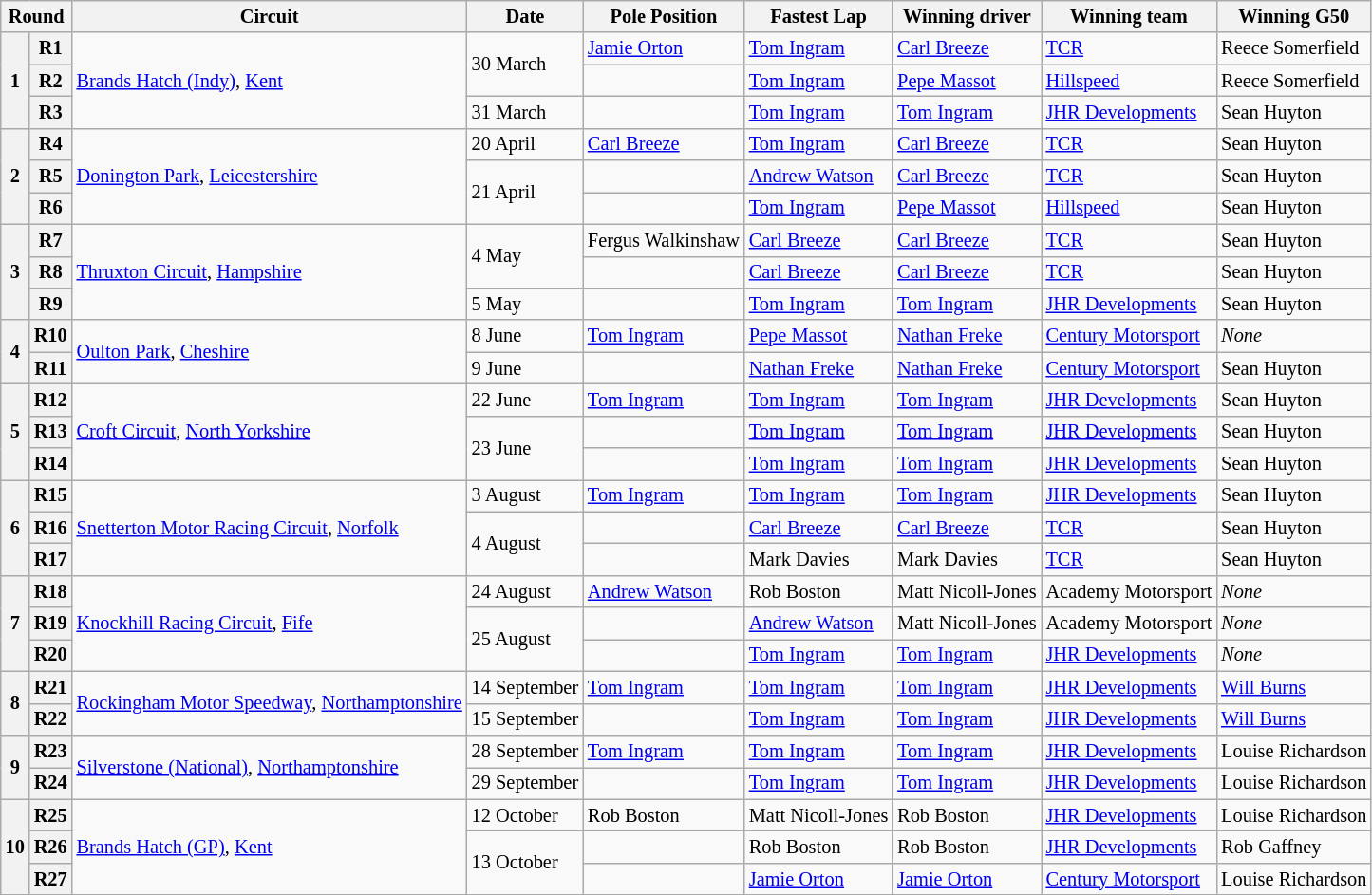<table class="wikitable" style="font-size: 85%">
<tr>
<th colspan=2>Round</th>
<th>Circuit</th>
<th>Date</th>
<th>Pole Position</th>
<th>Fastest Lap</th>
<th>Winning driver</th>
<th>Winning team</th>
<th>Winning G50</th>
</tr>
<tr>
<th rowspan=3>1</th>
<th>R1</th>
<td rowspan=3><a href='#'>Brands Hatch (Indy)</a>, <a href='#'>Kent</a></td>
<td rowspan=2>30 March</td>
<td> <a href='#'>Jamie Orton</a></td>
<td> <a href='#'>Tom Ingram</a></td>
<td> <a href='#'>Carl Breeze</a></td>
<td><a href='#'>TCR</a></td>
<td> Reece Somerfield</td>
</tr>
<tr>
<th>R2</th>
<td></td>
<td> <a href='#'>Tom Ingram</a></td>
<td> <a href='#'>Pepe Massot</a></td>
<td><a href='#'>Hillspeed</a></td>
<td> Reece Somerfield</td>
</tr>
<tr>
<th>R3</th>
<td>31 March</td>
<td></td>
<td> <a href='#'>Tom Ingram</a></td>
<td> <a href='#'>Tom Ingram</a></td>
<td><a href='#'>JHR Developments</a></td>
<td> Sean Huyton</td>
</tr>
<tr>
<th rowspan=3>2</th>
<th>R4</th>
<td rowspan=3><a href='#'>Donington Park</a>, <a href='#'>Leicestershire</a></td>
<td>20 April</td>
<td> <a href='#'>Carl Breeze</a></td>
<td> <a href='#'>Tom Ingram</a></td>
<td> <a href='#'>Carl Breeze</a></td>
<td><a href='#'>TCR</a></td>
<td> Sean Huyton</td>
</tr>
<tr>
<th>R5</th>
<td rowspan=2>21 April</td>
<td></td>
<td> <a href='#'>Andrew Watson</a></td>
<td> <a href='#'>Carl Breeze</a></td>
<td><a href='#'>TCR</a></td>
<td> Sean Huyton</td>
</tr>
<tr>
<th>R6</th>
<td></td>
<td> <a href='#'>Tom Ingram</a></td>
<td> <a href='#'>Pepe Massot</a></td>
<td><a href='#'>Hillspeed</a></td>
<td> Sean Huyton</td>
</tr>
<tr>
<th rowspan=3>3</th>
<th>R7</th>
<td rowspan=3><a href='#'>Thruxton Circuit</a>, <a href='#'>Hampshire</a></td>
<td rowspan=2>4 May</td>
<td> Fergus Walkinshaw</td>
<td> <a href='#'>Carl Breeze</a></td>
<td> <a href='#'>Carl Breeze</a></td>
<td><a href='#'>TCR</a></td>
<td> Sean Huyton</td>
</tr>
<tr>
<th>R8</th>
<td></td>
<td> <a href='#'>Carl Breeze</a></td>
<td> <a href='#'>Carl Breeze</a></td>
<td><a href='#'>TCR</a></td>
<td> Sean Huyton</td>
</tr>
<tr>
<th>R9</th>
<td>5 May</td>
<td></td>
<td> <a href='#'>Tom Ingram</a></td>
<td> <a href='#'>Tom Ingram</a></td>
<td><a href='#'>JHR Developments</a></td>
<td> Sean Huyton</td>
</tr>
<tr>
<th rowspan=2>4</th>
<th>R10</th>
<td rowspan=2><a href='#'>Oulton Park</a>, <a href='#'>Cheshire</a></td>
<td>8 June</td>
<td> <a href='#'>Tom Ingram</a></td>
<td> <a href='#'>Pepe Massot</a></td>
<td> <a href='#'>Nathan Freke</a></td>
<td><a href='#'>Century Motorsport</a></td>
<td><em>None</em></td>
</tr>
<tr>
<th>R11</th>
<td>9 June</td>
<td></td>
<td> <a href='#'>Nathan Freke</a></td>
<td> <a href='#'>Nathan Freke</a></td>
<td><a href='#'>Century Motorsport</a></td>
<td> Sean Huyton</td>
</tr>
<tr>
<th rowspan=3>5</th>
<th>R12</th>
<td rowspan=3><a href='#'>Croft Circuit</a>, <a href='#'>North Yorkshire</a></td>
<td>22 June</td>
<td> <a href='#'>Tom Ingram</a></td>
<td> <a href='#'>Tom Ingram</a></td>
<td> <a href='#'>Tom Ingram</a></td>
<td><a href='#'>JHR Developments</a></td>
<td> Sean Huyton</td>
</tr>
<tr>
<th>R13</th>
<td rowspan=2>23 June</td>
<td></td>
<td> <a href='#'>Tom Ingram</a></td>
<td> <a href='#'>Tom Ingram</a></td>
<td><a href='#'>JHR Developments</a></td>
<td> Sean Huyton</td>
</tr>
<tr>
<th>R14</th>
<td></td>
<td> <a href='#'>Tom Ingram</a></td>
<td> <a href='#'>Tom Ingram</a></td>
<td><a href='#'>JHR Developments</a></td>
<td> Sean Huyton</td>
</tr>
<tr>
<th rowspan=3>6</th>
<th>R15</th>
<td rowspan=3><a href='#'>Snetterton Motor Racing Circuit</a>, <a href='#'>Norfolk</a></td>
<td>3 August</td>
<td> <a href='#'>Tom Ingram</a></td>
<td> <a href='#'>Tom Ingram</a></td>
<td> <a href='#'>Tom Ingram</a></td>
<td><a href='#'>JHR Developments</a></td>
<td> Sean Huyton</td>
</tr>
<tr>
<th>R16</th>
<td rowspan=2>4 August</td>
<td></td>
<td> <a href='#'>Carl Breeze</a></td>
<td> <a href='#'>Carl Breeze</a></td>
<td><a href='#'>TCR</a></td>
<td> Sean Huyton</td>
</tr>
<tr>
<th>R17</th>
<td></td>
<td> Mark Davies</td>
<td> Mark Davies</td>
<td><a href='#'>TCR</a></td>
<td> Sean Huyton</td>
</tr>
<tr>
<th rowspan=3>7</th>
<th>R18</th>
<td rowspan=3><a href='#'>Knockhill Racing Circuit</a>, <a href='#'>Fife</a></td>
<td>24 August</td>
<td> <a href='#'>Andrew Watson</a></td>
<td> Rob Boston</td>
<td> Matt Nicoll-Jones</td>
<td>Academy Motorsport</td>
<td><em>None</em></td>
</tr>
<tr>
<th>R19</th>
<td rowspan=2>25 August</td>
<td></td>
<td> <a href='#'>Andrew Watson</a></td>
<td> Matt Nicoll-Jones</td>
<td>Academy Motorsport</td>
<td><em>None</em></td>
</tr>
<tr>
<th>R20</th>
<td></td>
<td> <a href='#'>Tom Ingram</a></td>
<td> <a href='#'>Tom Ingram</a></td>
<td><a href='#'>JHR Developments</a></td>
<td><em>None</em></td>
</tr>
<tr>
<th rowspan=2>8</th>
<th>R21</th>
<td rowspan=2><a href='#'>Rockingham Motor Speedway</a>, <a href='#'>Northamptonshire</a></td>
<td>14 September</td>
<td> <a href='#'>Tom Ingram</a></td>
<td> <a href='#'>Tom Ingram</a></td>
<td> <a href='#'>Tom Ingram</a></td>
<td><a href='#'>JHR Developments</a></td>
<td> <a href='#'>Will Burns</a></td>
</tr>
<tr>
<th>R22</th>
<td>15 September</td>
<td></td>
<td> <a href='#'>Tom Ingram</a></td>
<td> <a href='#'>Tom Ingram</a></td>
<td><a href='#'>JHR Developments</a></td>
<td> <a href='#'>Will Burns</a></td>
</tr>
<tr>
<th rowspan=2>9</th>
<th>R23</th>
<td rowspan=2><a href='#'>Silverstone (National)</a>, <a href='#'>Northamptonshire</a></td>
<td>28 September</td>
<td> <a href='#'>Tom Ingram</a></td>
<td> <a href='#'>Tom Ingram</a></td>
<td> <a href='#'>Tom Ingram</a></td>
<td><a href='#'>JHR Developments</a></td>
<td> Louise Richardson</td>
</tr>
<tr>
<th>R24</th>
<td>29 September</td>
<td></td>
<td> <a href='#'>Tom Ingram</a></td>
<td> <a href='#'>Tom Ingram</a></td>
<td><a href='#'>JHR Developments</a></td>
<td> Louise Richardson</td>
</tr>
<tr>
<th rowspan=3>10</th>
<th>R25</th>
<td rowspan=3><a href='#'>Brands Hatch (GP)</a>, <a href='#'>Kent</a></td>
<td>12 October</td>
<td> Rob Boston</td>
<td> Matt Nicoll-Jones</td>
<td> Rob Boston</td>
<td><a href='#'>JHR Developments</a></td>
<td> Louise Richardson</td>
</tr>
<tr>
<th>R26</th>
<td rowspan=2>13 October</td>
<td></td>
<td> Rob Boston</td>
<td> Rob Boston</td>
<td><a href='#'>JHR Developments</a></td>
<td> Rob Gaffney</td>
</tr>
<tr>
<th>R27</th>
<td></td>
<td> <a href='#'>Jamie Orton</a></td>
<td> <a href='#'>Jamie Orton</a></td>
<td><a href='#'>Century Motorsport</a></td>
<td> Louise Richardson</td>
</tr>
</table>
